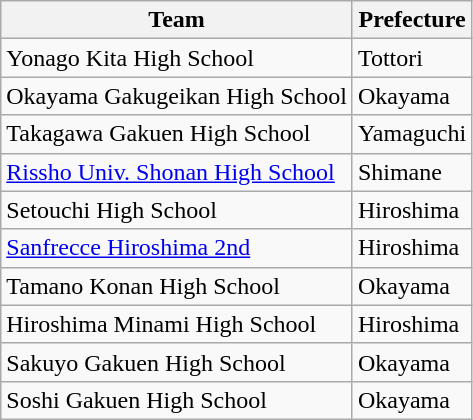<table class="wikitable sortable">
<tr>
<th>Team</th>
<th>Prefecture</th>
</tr>
<tr>
<td>Yonago Kita High School</td>
<td>Tottori</td>
</tr>
<tr>
<td>Okayama Gakugeikan High School</td>
<td>Okayama</td>
</tr>
<tr>
<td>Takagawa Gakuen High School</td>
<td>Yamaguchi</td>
</tr>
<tr>
<td><a href='#'>Rissho Univ. Shonan High School</a></td>
<td>Shimane</td>
</tr>
<tr>
<td>Setouchi High School</td>
<td>Hiroshima</td>
</tr>
<tr>
<td><a href='#'>Sanfrecce Hiroshima 2nd</a></td>
<td>Hiroshima</td>
</tr>
<tr>
<td>Tamano Konan High School</td>
<td>Okayama</td>
</tr>
<tr>
<td>Hiroshima Minami High School</td>
<td>Hiroshima</td>
</tr>
<tr>
<td>Sakuyo Gakuen High School</td>
<td>Okayama</td>
</tr>
<tr>
<td>Soshi Gakuen High School</td>
<td>Okayama</td>
</tr>
</table>
